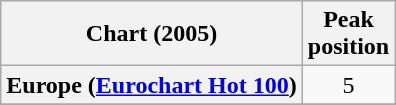<table class="wikitable sortable plainrowheaders" style="text-align:center">
<tr>
<th scope="col">Chart (2005)</th>
<th scope="col">Peak<br>position</th>
</tr>
<tr>
<th scope="row">Europe (<a href='#'>Eurochart Hot 100</a>)</th>
<td align="center">5</td>
</tr>
<tr>
</tr>
<tr>
</tr>
<tr>
</tr>
<tr>
</tr>
<tr>
</tr>
<tr>
</tr>
</table>
